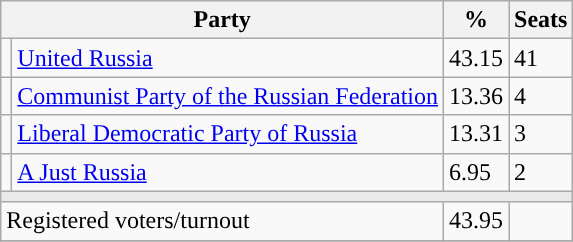<table class="wikitable">
<tr>
<th colspan=2>Party</th>
<th>%</th>
<th>Seats</th>
</tr>
<tr>
<td style="background:"></td>
<td><a href='#'>United Russia</a></td>
<td>43.15</td>
<td>41</td>
</tr>
<tr>
<td style="background:"></td>
<td><a href='#'>Communist Party of the Russian Federation</a></td>
<td>13.36</td>
<td>4</td>
</tr>
<tr>
<td style="background:"></td>
<td><a href='#'>Liberal Democratic Party of Russia</a></td>
<td>13.31</td>
<td>3</td>
</tr>
<tr>
<td style="background:"></td>
<td><a href='#'>A Just Russia</a></td>
<td>6.95</td>
<td>2</td>
</tr>
<tr>
<td colspan=4 style="background:#E9E9E9;"></td>
</tr>
<tr>
<td align=left colspan=2>Registered voters/turnout</td>
<td>43.95</td>
<td></td>
</tr>
<tr>
</tr>
</table>
